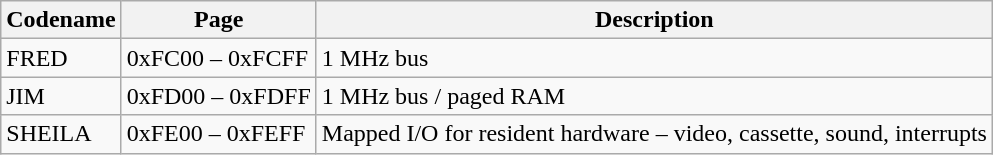<table class="wikitable">
<tr>
<th>Codename</th>
<th>Page</th>
<th>Description</th>
</tr>
<tr>
<td>FRED</td>
<td>0xFC00 – 0xFCFF</td>
<td>1 MHz bus</td>
</tr>
<tr>
<td>JIM</td>
<td>0xFD00 – 0xFDFF</td>
<td>1 MHz bus / paged RAM</td>
</tr>
<tr>
<td>SHEILA</td>
<td>0xFE00 – 0xFEFF</td>
<td>Mapped I/O for resident hardware – video, cassette, sound, interrupts</td>
</tr>
</table>
